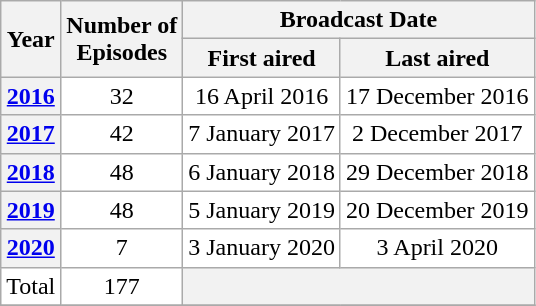<table class=wikitable style=text-align:center;background:#ffffff>
<tr>
<th rowspan=2>Year</th>
<th rowspan=2>Number of<br>Episodes</th>
<th colspan=2>Broadcast Date</th>
</tr>
<tr>
<th>First aired</th>
<th>Last aired</th>
</tr>
<tr>
<th><a href='#'>2016</a></th>
<td>32</td>
<td>16 April 2016</td>
<td>17 December 2016</td>
</tr>
<tr>
<th><a href='#'>2017</a></th>
<td>42</td>
<td>7 January 2017</td>
<td>2 December 2017</td>
</tr>
<tr>
<th><a href='#'>2018</a></th>
<td>48</td>
<td>6 January 2018</td>
<td>29 December 2018</td>
</tr>
<tr>
<th><a href='#'>2019</a></th>
<td>48</td>
<td>5 January 2019</td>
<td>20 December 2019</td>
</tr>
<tr>
<th><a href='#'>2020</a></th>
<td>7</td>
<td>3 January 2020</td>
<td>3 April 2020</td>
</tr>
<tr>
<td>Total</td>
<td>177</td>
<th colspan=2></th>
</tr>
<tr>
</tr>
</table>
